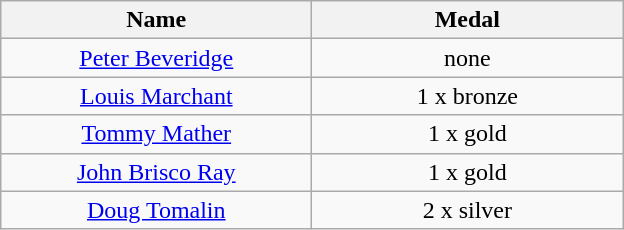<table class="wikitable" style="text-align: center">
<tr>
<th width=200>Name</th>
<th width=200>Medal</th>
</tr>
<tr>
<td><a href='#'>Peter Beveridge</a></td>
<td>none</td>
</tr>
<tr>
<td><a href='#'>Louis Marchant</a></td>
<td>1 x bronze</td>
</tr>
<tr>
<td><a href='#'>Tommy Mather</a></td>
<td>1 x gold</td>
</tr>
<tr>
<td><a href='#'>John Brisco Ray</a></td>
<td>1 x gold</td>
</tr>
<tr>
<td><a href='#'>Doug Tomalin</a></td>
<td>2 x silver</td>
</tr>
</table>
